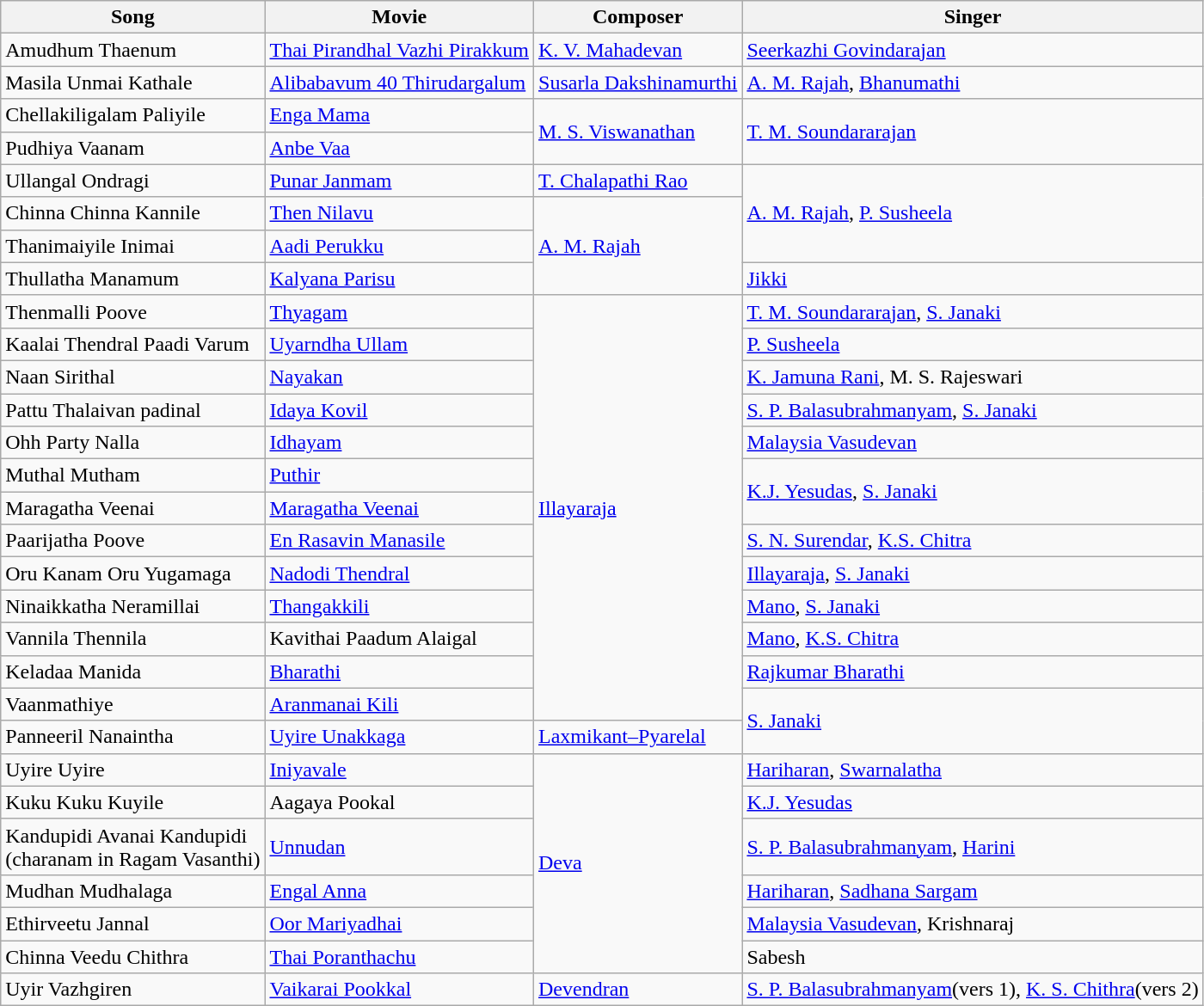<table class="wikitable">
<tr>
<th>Song</th>
<th>Movie</th>
<th>Composer</th>
<th>Singer</th>
</tr>
<tr>
<td>Amudhum Thaenum</td>
<td><a href='#'>Thai Pirandhal Vazhi Pirakkum</a></td>
<td><a href='#'>K. V. Mahadevan</a></td>
<td><a href='#'>Seerkazhi Govindarajan</a></td>
</tr>
<tr>
<td>Masila Unmai Kathale</td>
<td><a href='#'>Alibabavum 40 Thirudargalum</a></td>
<td><a href='#'>Susarla Dakshinamurthi</a></td>
<td><a href='#'>A. M. Rajah</a>, <a href='#'>Bhanumathi</a></td>
</tr>
<tr>
<td>Chellakiligalam Paliyile</td>
<td><a href='#'>Enga Mama</a></td>
<td rowspan=2><a href='#'>M. S. Viswanathan</a></td>
<td rowspan=2><a href='#'>T. M. Soundararajan</a></td>
</tr>
<tr>
<td>Pudhiya Vaanam</td>
<td><a href='#'>Anbe Vaa</a></td>
</tr>
<tr>
<td>Ullangal Ondragi</td>
<td><a href='#'>Punar Janmam</a></td>
<td><a href='#'>T. Chalapathi Rao</a></td>
<td rowspan="3"><a href='#'>A. M. Rajah</a>, <a href='#'>P. Susheela</a></td>
</tr>
<tr>
<td>Chinna Chinna Kannile</td>
<td><a href='#'>Then Nilavu</a></td>
<td rowspan="3"><a href='#'>A. M. Rajah</a></td>
</tr>
<tr>
<td>Thanimaiyile Inimai</td>
<td><a href='#'>Aadi Perukku</a></td>
</tr>
<tr>
<td>Thullatha Manamum</td>
<td><a href='#'>Kalyana Parisu</a></td>
<td><a href='#'>Jikki</a></td>
</tr>
<tr>
<td>Thenmalli Poove</td>
<td><a href='#'>Thyagam</a></td>
<td rowspan="13"><a href='#'>Illayaraja</a></td>
<td><a href='#'>T. M. Soundararajan</a>, <a href='#'>S. Janaki</a></td>
</tr>
<tr>
<td>Kaalai Thendral Paadi Varum</td>
<td><a href='#'>Uyarndha Ullam</a></td>
<td><a href='#'>P. Susheela</a></td>
</tr>
<tr>
<td>Naan Sirithal</td>
<td><a href='#'>Nayakan</a></td>
<td><a href='#'>K. Jamuna Rani</a>, M. S. Rajeswari</td>
</tr>
<tr>
<td>Pattu Thalaivan padinal</td>
<td><a href='#'>Idaya Kovil</a></td>
<td><a href='#'>S. P. Balasubrahmanyam</a>, <a href='#'>S. Janaki</a></td>
</tr>
<tr>
<td>Ohh Party Nalla</td>
<td><a href='#'>Idhayam</a></td>
<td><a href='#'>Malaysia Vasudevan</a></td>
</tr>
<tr>
<td>Muthal Mutham</td>
<td><a href='#'>Puthir</a></td>
<td rowspan=2><a href='#'>K.J. Yesudas</a>, <a href='#'>S. Janaki</a></td>
</tr>
<tr>
<td>Maragatha Veenai</td>
<td><a href='#'>Maragatha Veenai</a></td>
</tr>
<tr>
<td>Paarijatha Poove</td>
<td><a href='#'>En Rasavin Manasile</a></td>
<td><a href='#'>S. N. Surendar</a>, <a href='#'>K.S. Chitra</a></td>
</tr>
<tr>
<td>Oru Kanam Oru Yugamaga</td>
<td><a href='#'>Nadodi Thendral</a></td>
<td><a href='#'>Illayaraja</a>, <a href='#'>S. Janaki</a></td>
</tr>
<tr>
<td>Ninaikkatha Neramillai</td>
<td><a href='#'>Thangakkili</a></td>
<td><a href='#'>Mano</a>, <a href='#'>S. Janaki</a></td>
</tr>
<tr>
<td>Vannila Thennila</td>
<td>Kavithai Paadum Alaigal</td>
<td><a href='#'>Mano</a>, <a href='#'>K.S. Chitra</a></td>
</tr>
<tr>
<td>Keladaa Manida</td>
<td><a href='#'>Bharathi</a></td>
<td><a href='#'>Rajkumar Bharathi</a></td>
</tr>
<tr>
<td>Vaanmathiye</td>
<td><a href='#'>Aranmanai Kili</a></td>
<td rowspan="2"><a href='#'>S. Janaki</a></td>
</tr>
<tr>
<td>Panneeril Nanaintha</td>
<td><a href='#'>Uyire Unakkaga</a></td>
<td><a href='#'>Laxmikant–Pyarelal</a></td>
</tr>
<tr>
<td>Uyire Uyire</td>
<td><a href='#'>Iniyavale</a></td>
<td rowspan=6><a href='#'>Deva</a></td>
<td><a href='#'>Hariharan</a>, <a href='#'>Swarnalatha</a></td>
</tr>
<tr>
<td>Kuku Kuku Kuyile</td>
<td>Aagaya Pookal</td>
<td><a href='#'>K.J. Yesudas</a></td>
</tr>
<tr>
<td>Kandupidi Avanai Kandupidi<br>(charanam in Ragam Vasanthi)</td>
<td><a href='#'>Unnudan</a></td>
<td><a href='#'>S. P. Balasubrahmanyam</a>, <a href='#'>Harini</a></td>
</tr>
<tr>
<td>Mudhan Mudhalaga</td>
<td><a href='#'>Engal Anna</a></td>
<td><a href='#'>Hariharan</a>, <a href='#'>Sadhana Sargam</a></td>
</tr>
<tr>
<td>Ethirveetu Jannal</td>
<td><a href='#'>Oor Mariyadhai</a></td>
<td><a href='#'>Malaysia Vasudevan</a>, Krishnaraj</td>
</tr>
<tr>
<td>Chinna Veedu Chithra</td>
<td><a href='#'>Thai Poranthachu</a></td>
<td>Sabesh</td>
</tr>
<tr>
<td>Uyir Vazhgiren</td>
<td><a href='#'>Vaikarai Pookkal</a></td>
<td><a href='#'>Devendran</a></td>
<td><a href='#'>S. P. Balasubrahmanyam</a>(vers 1), <a href='#'>K. S. Chithra</a>(vers 2)</td>
</tr>
</table>
